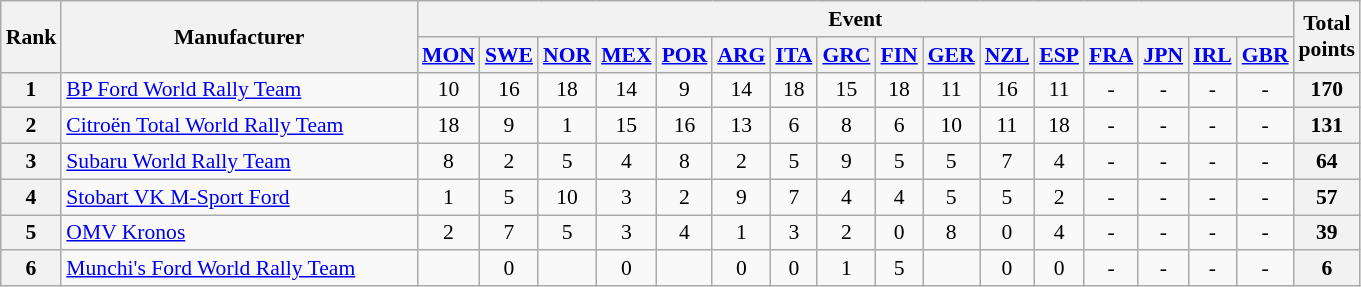<table class="wikitable" style="text-align:center; font-size:90%;">
<tr>
<th rowspan=2>Rank</th>
<th rowspan=2 style="width:16em">Manufacturer</th>
<th colspan=16>Event</th>
<th rowspan=2>Total<br>points</th>
</tr>
<tr valign="top">
<th><a href='#'>MON</a><br></th>
<th><a href='#'>SWE</a><br></th>
<th><a href='#'>NOR</a><br></th>
<th><a href='#'>MEX</a><br></th>
<th><a href='#'>POR</a><br></th>
<th><a href='#'>ARG</a><br></th>
<th><a href='#'>ITA</a><br></th>
<th><a href='#'>GRC</a><br></th>
<th><a href='#'>FIN</a><br></th>
<th><a href='#'>GER</a><br></th>
<th><a href='#'>NZL</a><br></th>
<th><a href='#'>ESP</a><br></th>
<th><a href='#'>FRA</a><br></th>
<th><a href='#'>JPN</a><br></th>
<th><a href='#'>IRL</a><br></th>
<th><a href='#'>GBR</a><br></th>
</tr>
<tr>
<th>1</th>
<td align=left><a href='#'>BP Ford World Rally Team</a></td>
<td>10</td>
<td>16</td>
<td>18</td>
<td>14</td>
<td>9</td>
<td>14</td>
<td>18</td>
<td>15</td>
<td>18</td>
<td>11</td>
<td>16</td>
<td>11</td>
<td>-</td>
<td>-</td>
<td>-</td>
<td>-</td>
<th>170</th>
</tr>
<tr>
<th>2</th>
<td align=left><a href='#'>Citroën Total World Rally Team</a></td>
<td>18</td>
<td>9</td>
<td>1</td>
<td>15</td>
<td>16</td>
<td>13</td>
<td>6</td>
<td>8</td>
<td>6</td>
<td>10</td>
<td>11</td>
<td>18</td>
<td>-</td>
<td>-</td>
<td>-</td>
<td>-</td>
<th>131</th>
</tr>
<tr>
<th>3</th>
<td align=left><a href='#'>Subaru World Rally Team</a></td>
<td>8</td>
<td>2</td>
<td>5</td>
<td>4</td>
<td>8</td>
<td>2</td>
<td>5</td>
<td>9</td>
<td>5</td>
<td>5</td>
<td>7</td>
<td>4</td>
<td>-</td>
<td>-</td>
<td>-</td>
<td>-</td>
<th>64</th>
</tr>
<tr>
<th>4</th>
<td align=left><a href='#'>Stobart VK M-Sport Ford</a></td>
<td>1</td>
<td>5</td>
<td>10</td>
<td>3</td>
<td>2</td>
<td>9</td>
<td>7</td>
<td>4</td>
<td>4</td>
<td>5</td>
<td>5</td>
<td>2</td>
<td>-</td>
<td>-</td>
<td>-</td>
<td>-</td>
<th>57</th>
</tr>
<tr>
<th>5</th>
<td align=left><a href='#'>OMV Kronos</a></td>
<td>2</td>
<td>7</td>
<td>5</td>
<td>3</td>
<td>4</td>
<td>1</td>
<td>3</td>
<td>2</td>
<td>0</td>
<td>8</td>
<td>0</td>
<td>4</td>
<td>-</td>
<td>-</td>
<td>-</td>
<td>-</td>
<th>39</th>
</tr>
<tr>
<th>6</th>
<td align="left"><a href='#'>Munchi's Ford World Rally Team</a></td>
<td></td>
<td>0</td>
<td></td>
<td>0</td>
<td></td>
<td>0</td>
<td>0</td>
<td>1</td>
<td>5</td>
<td></td>
<td>0</td>
<td>0</td>
<td>-</td>
<td>-</td>
<td>-</td>
<td>-</td>
<th>6</th>
</tr>
</table>
